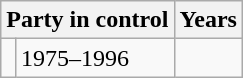<table class="wikitable">
<tr>
<th colspan="2">Party in control</th>
<th>Years</th>
</tr>
<tr>
<td></td>
<td>1975–1996</td>
</tr>
</table>
